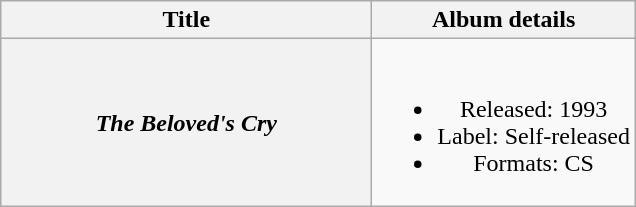<table class="wikitable plainrowheaders" style="text-align:center;">
<tr>
<th scope="col" style="width:15em;">Title</th>
<th scope="col">Album details</th>
</tr>
<tr>
<th scope="row"><em>The Beloved's Cry</em></th>
<td><br><ul><li>Released: 1993</li><li>Label: Self-released</li><li>Formats: CS</li></ul></td>
</tr>
</table>
